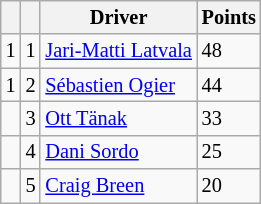<table class="wikitable" style="font-size: 85%;">
<tr>
<th></th>
<th></th>
<th>Driver</th>
<th>Points</th>
</tr>
<tr>
<td align="left"> 1</td>
<td align="center">1</td>
<td> <a href='#'>Jari-Matti Latvala</a></td>
<td align="left">48</td>
</tr>
<tr>
<td align="left"> 1</td>
<td align="center">2</td>
<td> <a href='#'>Sébastien Ogier</a></td>
<td align="left">44</td>
</tr>
<tr>
<td align="left"></td>
<td align="center">3</td>
<td> <a href='#'>Ott Tänak</a></td>
<td align="left">33</td>
</tr>
<tr>
<td align="left"></td>
<td align="center">4</td>
<td> <a href='#'>Dani Sordo</a></td>
<td align="left">25</td>
</tr>
<tr>
<td align="left"></td>
<td align="center">5</td>
<td> <a href='#'>Craig Breen</a></td>
<td align="left">20</td>
</tr>
</table>
